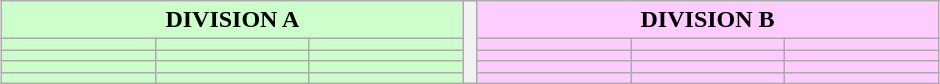<table class="wikitable"  style="text-align:center; margin:auto;">
<tr>
<th colspan="3" style="width:300px; background:#cfc;">DIVISION A</th>
<th style="width:2px;;" rowspan="6"></th>
<th colspan="3" style="width:300px; background:#fcf;">DIVISION B</th>
</tr>
<tr>
<td style="text-align:left; background:#cfc;"></td>
<td style="text-align:left; background:#cfc;"></td>
<td style="text-align:left; background:#cfc;"></td>
<td style="text-align:left; background:#fcf;"></td>
<td style="text-align:left; background:#fcf;"></td>
<td style="text-align:left; background:#fcf;"></td>
</tr>
<tr>
<td style="text-align:left; background:#cfc;"></td>
<td style="text-align:left; background:#cfc;"></td>
<td style="text-align:left; background:#cfc;"></td>
<td style="text-align:left; background:#fcf;"></td>
<td style="text-align:left; background:#fcf;"></td>
<td style="text-align:left; background:#fcf;"></td>
</tr>
<tr>
<td style="text-align:left; background:#cfc;"></td>
<td style="text-align:left; background:#cfc;"></td>
<td style="text-align:left; background:#cfc;"></td>
<td style="text-align:left; background:#fcf;"></td>
<td style="text-align:left; background:#fcf;"></td>
<td style="text-align:left; background:#fcf;"></td>
</tr>
<tr>
<td style="text-align:left; background:#cfc;"></td>
<td style="text-align:left; background:#cfc;"></td>
<td style="text-align:left; background:#cfc;"></td>
<td style="text-align:left; background:#fcf;"></td>
<td style="text-align:left; background:#fcf;"></td>
<td style="text-align:left; background:#fcf;"></td>
</tr>
</table>
